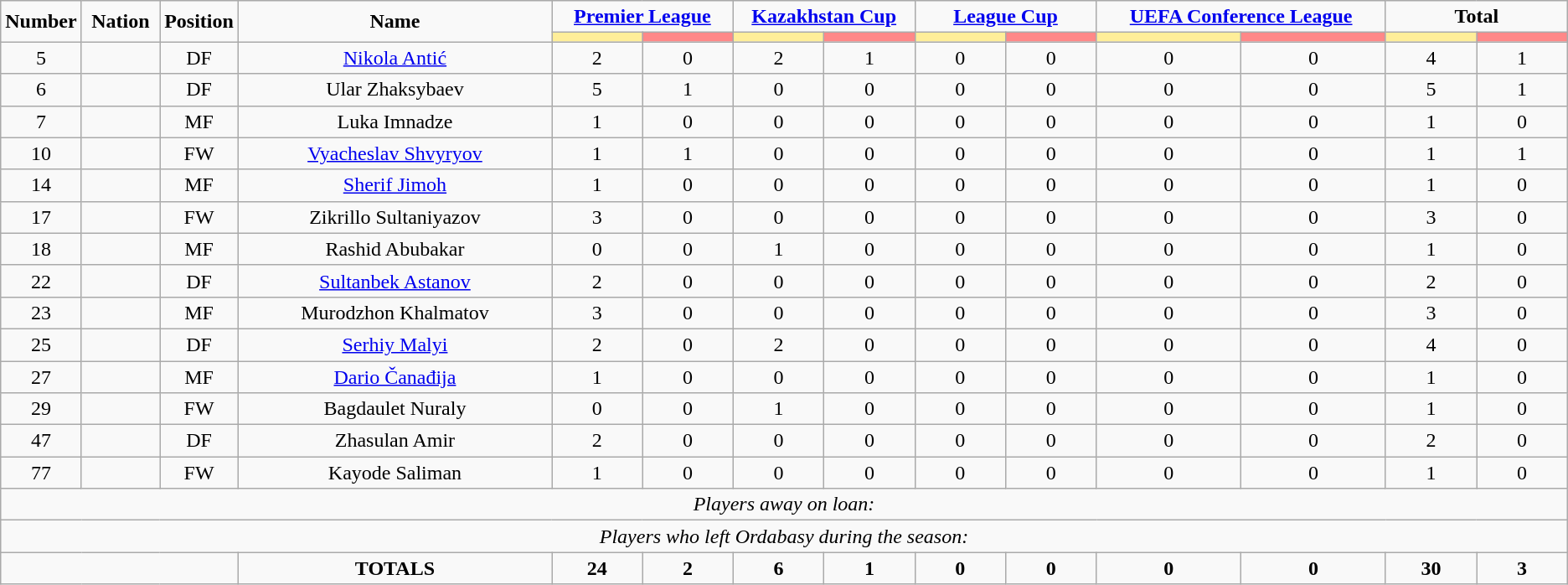<table class="wikitable" style="text-align:center;">
<tr>
<td rowspan="2"  style="width:5%; text-align:center;"><strong>Number</strong></td>
<td rowspan="2"  style="width:5%; text-align:center;"><strong>Nation</strong></td>
<td rowspan="2"  style="width:5%; text-align:center;"><strong>Position</strong></td>
<td rowspan="2"  style="width:20%; text-align:center;"><strong>Name</strong></td>
<td colspan="2" style="text-align:center;"><strong><a href='#'>Premier League</a></strong></td>
<td colspan="2" style="text-align:center;"><strong><a href='#'>Kazakhstan Cup</a></strong></td>
<td colspan="2" style="text-align:center;"><strong><a href='#'>League Cup</a></strong></td>
<td colspan="2" style="text-align:center;"><strong><a href='#'>UEFA Conference League</a></strong></td>
<td colspan="2" style="text-align:center;"><strong>Total</strong></td>
</tr>
<tr>
<th style="width:60px; background:#fe9;"></th>
<th style="width:60px; background:#ff8888;"></th>
<th style="width:60px; background:#fe9;"></th>
<th style="width:60px; background:#ff8888;"></th>
<th style="width:60px; background:#fe9;"></th>
<th style="width:60px; background:#ff8888;"></th>
<th style="width:100px; background:#fe9;"></th>
<th style="width:100px; background:#ff8888;"></th>
<th style="width:60px; background:#fe9;"></th>
<th style="width:60px; background:#ff8888;"></th>
</tr>
<tr>
<td>5</td>
<td></td>
<td>DF</td>
<td><a href='#'>Nikola Antić</a></td>
<td>2</td>
<td>0</td>
<td>2</td>
<td>1</td>
<td>0</td>
<td>0</td>
<td>0</td>
<td>0</td>
<td>4</td>
<td>1</td>
</tr>
<tr>
<td>6</td>
<td></td>
<td>DF</td>
<td>Ular Zhaksybaev</td>
<td>5</td>
<td>1</td>
<td>0</td>
<td>0</td>
<td>0</td>
<td>0</td>
<td>0</td>
<td>0</td>
<td>5</td>
<td>1</td>
</tr>
<tr>
<td>7</td>
<td></td>
<td>MF</td>
<td>Luka Imnadze</td>
<td>1</td>
<td>0</td>
<td>0</td>
<td>0</td>
<td>0</td>
<td>0</td>
<td>0</td>
<td>0</td>
<td>1</td>
<td>0</td>
</tr>
<tr>
<td>10</td>
<td></td>
<td>FW</td>
<td><a href='#'>Vyacheslav Shvyryov</a></td>
<td>1</td>
<td>1</td>
<td>0</td>
<td>0</td>
<td>0</td>
<td>0</td>
<td>0</td>
<td>0</td>
<td>1</td>
<td>1</td>
</tr>
<tr>
<td>14</td>
<td></td>
<td>MF</td>
<td><a href='#'>Sherif Jimoh</a></td>
<td>1</td>
<td>0</td>
<td>0</td>
<td>0</td>
<td>0</td>
<td>0</td>
<td>0</td>
<td>0</td>
<td>1</td>
<td>0</td>
</tr>
<tr>
<td>17</td>
<td></td>
<td>FW</td>
<td>Zikrillo Sultaniyazov</td>
<td>3</td>
<td>0</td>
<td>0</td>
<td>0</td>
<td>0</td>
<td>0</td>
<td>0</td>
<td>0</td>
<td>3</td>
<td>0</td>
</tr>
<tr>
<td>18</td>
<td></td>
<td>MF</td>
<td>Rashid Abubakar</td>
<td>0</td>
<td>0</td>
<td>1</td>
<td>0</td>
<td>0</td>
<td>0</td>
<td>0</td>
<td>0</td>
<td>1</td>
<td>0</td>
</tr>
<tr>
<td>22</td>
<td></td>
<td>DF</td>
<td><a href='#'>Sultanbek Astanov</a></td>
<td>2</td>
<td>0</td>
<td>0</td>
<td>0</td>
<td>0</td>
<td>0</td>
<td>0</td>
<td>0</td>
<td>2</td>
<td>0</td>
</tr>
<tr>
<td>23</td>
<td></td>
<td>MF</td>
<td>Murodzhon Khalmatov</td>
<td>3</td>
<td>0</td>
<td>0</td>
<td>0</td>
<td>0</td>
<td>0</td>
<td>0</td>
<td>0</td>
<td>3</td>
<td>0</td>
</tr>
<tr>
<td>25</td>
<td></td>
<td>DF</td>
<td><a href='#'>Serhiy Malyi</a></td>
<td>2</td>
<td>0</td>
<td>2</td>
<td>0</td>
<td>0</td>
<td>0</td>
<td>0</td>
<td>0</td>
<td>4</td>
<td>0</td>
</tr>
<tr>
<td>27</td>
<td></td>
<td>MF</td>
<td><a href='#'>Dario Čanađija</a></td>
<td>1</td>
<td>0</td>
<td>0</td>
<td>0</td>
<td>0</td>
<td>0</td>
<td>0</td>
<td>0</td>
<td>1</td>
<td>0</td>
</tr>
<tr>
<td>29</td>
<td></td>
<td>FW</td>
<td>Bagdaulet Nuraly</td>
<td>0</td>
<td>0</td>
<td>1</td>
<td>0</td>
<td>0</td>
<td>0</td>
<td>0</td>
<td>0</td>
<td>1</td>
<td>0</td>
</tr>
<tr>
<td>47</td>
<td></td>
<td>DF</td>
<td>Zhasulan Amir</td>
<td>2</td>
<td>0</td>
<td>0</td>
<td>0</td>
<td>0</td>
<td>0</td>
<td>0</td>
<td>0</td>
<td>2</td>
<td>0</td>
</tr>
<tr>
<td>77</td>
<td></td>
<td>FW</td>
<td>Kayode Saliman</td>
<td>1</td>
<td>0</td>
<td>0</td>
<td>0</td>
<td>0</td>
<td>0</td>
<td>0</td>
<td>0</td>
<td>1</td>
<td>0</td>
</tr>
<tr>
<td colspan="18"><em>Players away on loan:</em></td>
</tr>
<tr>
<td colspan="18"><em>Players who left Ordabasy during the season:</em></td>
</tr>
<tr>
<td colspan="3"></td>
<td><strong>TOTALS</strong></td>
<td><strong>24</strong></td>
<td><strong>2</strong></td>
<td><strong>6</strong></td>
<td><strong>1</strong></td>
<td><strong>0</strong></td>
<td><strong>0</strong></td>
<td><strong>0</strong></td>
<td><strong>0</strong></td>
<td><strong>30</strong></td>
<td><strong>3</strong></td>
</tr>
</table>
